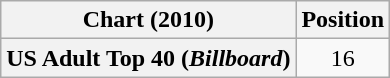<table class="wikitable plainrowheaders">
<tr>
<th>Chart (2010)</th>
<th>Position</th>
</tr>
<tr>
<th scope="row">US Adult Top 40 (<em>Billboard</em>)</th>
<td style="text-align:center;">16</td>
</tr>
</table>
